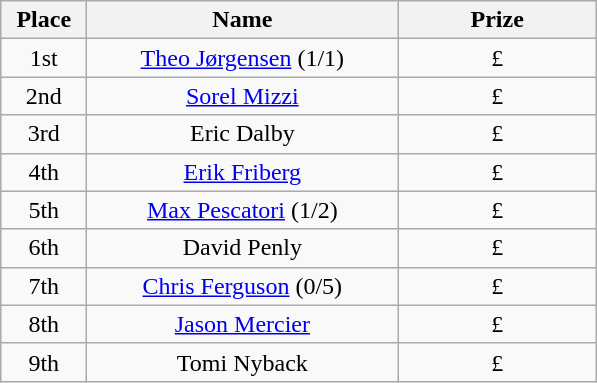<table class="wikitable">
<tr>
<th width="50">Place</th>
<th width="200">Name</th>
<th width="125">Prize</th>
</tr>
<tr>
<td align="center">1st</td>
<td align="center"><a href='#'>Theo Jørgensen</a> (1/1)</td>
<td align="center">£</td>
</tr>
<tr>
<td align="center">2nd</td>
<td align="center"><a href='#'>Sorel Mizzi</a></td>
<td align="center">£</td>
</tr>
<tr>
<td align="center">3rd</td>
<td align="center">Eric Dalby</td>
<td align="center">£</td>
</tr>
<tr>
<td align="center">4th</td>
<td align="center"><a href='#'>Erik Friberg</a></td>
<td align="center">£</td>
</tr>
<tr>
<td align="center">5th</td>
<td align="center"><a href='#'>Max Pescatori</a> (1/2)</td>
<td align="center">£</td>
</tr>
<tr>
<td align="center">6th</td>
<td align="center">David Penly</td>
<td align="center">£</td>
</tr>
<tr>
<td align="center">7th</td>
<td align="center"><a href='#'>Chris Ferguson</a> (0/5)</td>
<td align="center">£</td>
</tr>
<tr>
<td align="center">8th</td>
<td align="center"><a href='#'>Jason Mercier</a></td>
<td align="center">£</td>
</tr>
<tr>
<td align="center">9th</td>
<td align="center">Tomi Nyback</td>
<td align="center">£</td>
</tr>
</table>
